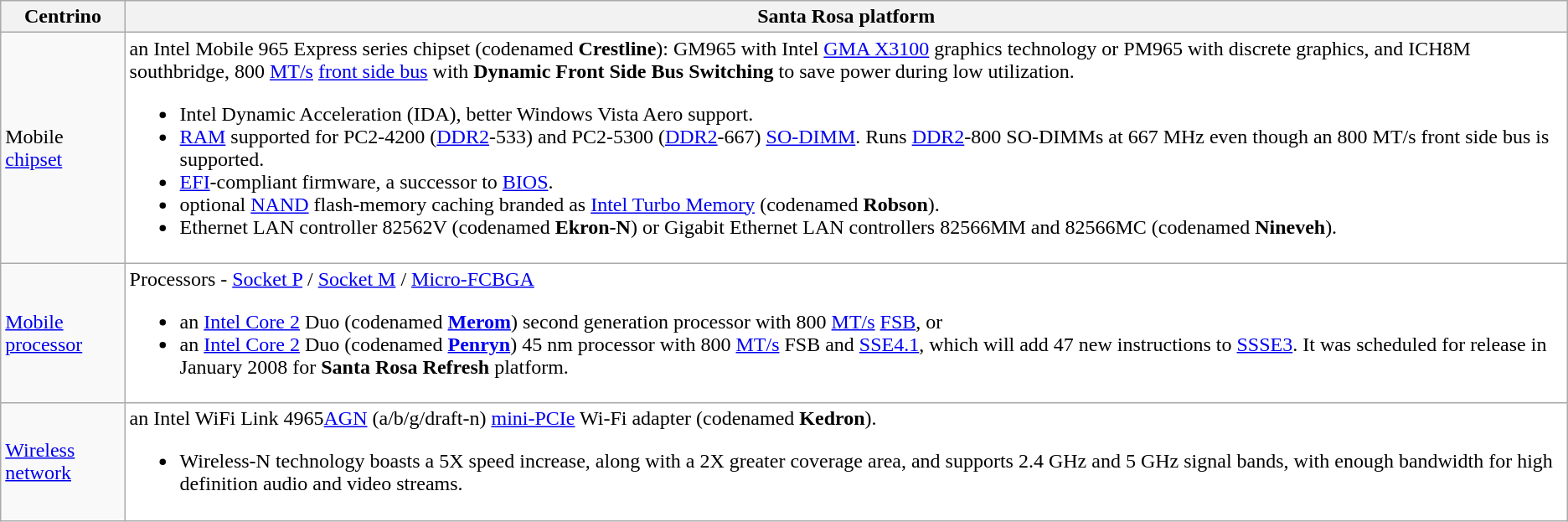<table class="wikitable">
<tr>
<th>Centrino</th>
<th>Santa Rosa platform</th>
</tr>
<tr>
<td>Mobile <a href='#'>chipset</a></td>
<td style="background:white">an Intel Mobile 965 Express series chipset (codenamed <strong>Crestline</strong>): GM965 with Intel <a href='#'>GMA X3100</a> graphics technology or PM965 with discrete graphics, and ICH8M southbridge, 800 <a href='#'>MT/s</a> <a href='#'>front side bus</a> with <strong>Dynamic Front Side Bus Switching</strong> to save power during low utilization.<br><ul><li>Intel Dynamic Acceleration (IDA), better Windows Vista Aero support.</li><li><a href='#'>RAM</a> supported for PC2-4200 (<a href='#'>DDR2</a>-533) and PC2-5300 (<a href='#'>DDR2</a>-667) <a href='#'>SO-DIMM</a>. Runs <a href='#'>DDR2</a>-800 SO-DIMMs at 667 MHz even though an 800 MT/s front side bus is supported.</li><li><a href='#'>EFI</a>-compliant firmware, a successor to <a href='#'>BIOS</a>.</li><li>optional <a href='#'>NAND</a> flash-memory caching branded as <a href='#'>Intel Turbo Memory</a> (codenamed <strong>Robson</strong>).</li><li>Ethernet LAN controller 82562V (codenamed <strong>Ekron-N</strong>) or Gigabit Ethernet LAN controllers 82566MM and 82566MC (codenamed <strong>Nineveh</strong>).</li></ul></td>
</tr>
<tr>
<td><a href='#'>Mobile processor</a></td>
<td style="background:white">Processors - <a href='#'>Socket P</a>  / <a href='#'>Socket M</a> / <a href='#'>Micro-FCBGA</a><br><ul><li>an <a href='#'>Intel Core 2</a> Duo (codenamed <strong><a href='#'>Merom</a></strong>) second generation processor with 800 <a href='#'>MT/s</a> <a href='#'>FSB</a>, or</li><li>an <a href='#'>Intel Core 2</a> Duo (codenamed <strong><a href='#'>Penryn</a></strong>) 45 nm processor with 800 <a href='#'>MT/s</a> FSB and <a href='#'>SSE4.1</a>, which will add 47 new instructions to <a href='#'>SSSE3</a>. It was scheduled for release in January 2008 for <strong>Santa Rosa Refresh</strong> platform.</li></ul></td>
</tr>
<tr>
<td><a href='#'>Wireless network</a></td>
<td style="background:white">an Intel WiFi Link 4965<a href='#'>AGN</a> (a/b/g/draft-n) <a href='#'>mini-PCIe</a> Wi-Fi adapter (codenamed <strong>Kedron</strong>).<br><ul><li>Wireless-N technology boasts a 5X speed increase, along with a 2X greater coverage area, and supports 2.4 GHz and 5 GHz signal bands, with enough bandwidth for high definition audio and video streams.</li></ul></td>
</tr>
</table>
